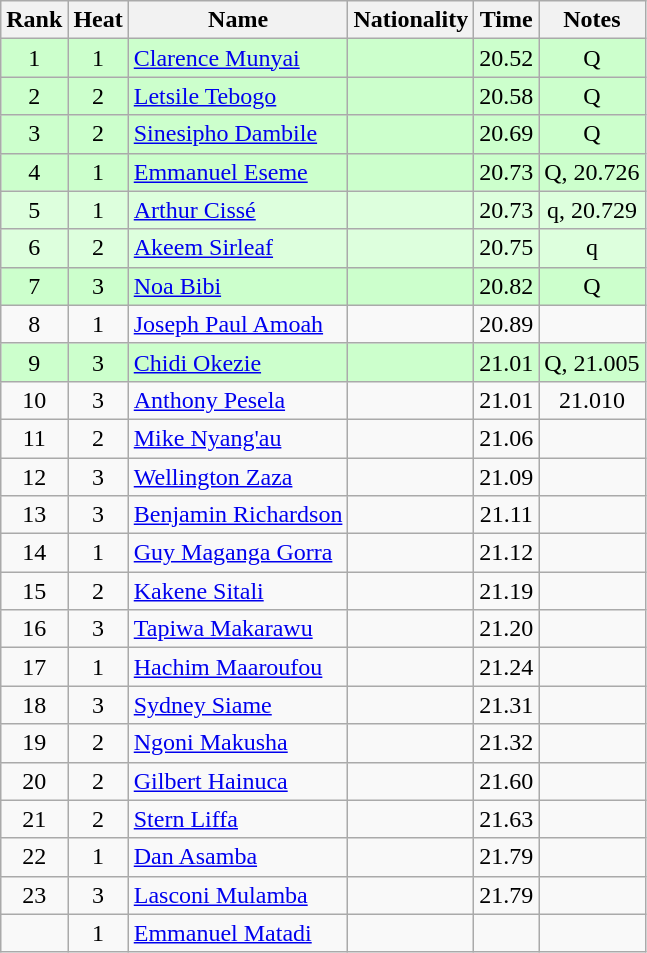<table class="wikitable sortable" style="text-align:center">
<tr>
<th>Rank</th>
<th>Heat</th>
<th>Name</th>
<th>Nationality</th>
<th>Time</th>
<th>Notes</th>
</tr>
<tr bgcolor=ccffcc>
<td>1</td>
<td>1</td>
<td align=left><a href='#'>Clarence Munyai</a></td>
<td align=left></td>
<td>20.52</td>
<td>Q</td>
</tr>
<tr bgcolor=ccffcc>
<td>2</td>
<td>2</td>
<td align=left><a href='#'>Letsile Tebogo</a></td>
<td align=left></td>
<td>20.58</td>
<td>Q</td>
</tr>
<tr bgcolor=ccffcc>
<td>3</td>
<td>2</td>
<td align=left><a href='#'>Sinesipho Dambile</a></td>
<td align=left></td>
<td>20.69</td>
<td>Q</td>
</tr>
<tr bgcolor=ccffcc>
<td>4</td>
<td>1</td>
<td align=left><a href='#'>Emmanuel Eseme</a></td>
<td align=left></td>
<td>20.73</td>
<td>Q, 20.726</td>
</tr>
<tr bgcolor=ddffdd>
<td>5</td>
<td>1</td>
<td align=left><a href='#'>Arthur Cissé</a></td>
<td align=left></td>
<td>20.73</td>
<td>q, 20.729</td>
</tr>
<tr bgcolor=ddffdd>
<td>6</td>
<td>2</td>
<td align=left><a href='#'>Akeem Sirleaf</a></td>
<td align=left></td>
<td>20.75</td>
<td>q</td>
</tr>
<tr bgcolor=ccffcc>
<td>7</td>
<td>3</td>
<td align=left><a href='#'>Noa Bibi</a></td>
<td align=left></td>
<td>20.82</td>
<td>Q</td>
</tr>
<tr>
<td>8</td>
<td>1</td>
<td align=left><a href='#'>Joseph Paul Amoah</a></td>
<td align=left></td>
<td>20.89</td>
<td></td>
</tr>
<tr bgcolor=ccffcc>
<td>9</td>
<td>3</td>
<td align=left><a href='#'>Chidi Okezie</a></td>
<td align=left></td>
<td>21.01</td>
<td>Q, 21.005</td>
</tr>
<tr>
<td>10</td>
<td>3</td>
<td align=left><a href='#'>Anthony Pesela</a></td>
<td align=left></td>
<td>21.01</td>
<td>21.010</td>
</tr>
<tr>
<td>11</td>
<td>2</td>
<td align=left><a href='#'>Mike Nyang'au</a></td>
<td align=left></td>
<td>21.06</td>
<td></td>
</tr>
<tr>
<td>12</td>
<td>3</td>
<td align=left><a href='#'>Wellington Zaza</a></td>
<td align=left></td>
<td>21.09</td>
<td></td>
</tr>
<tr>
<td>13</td>
<td>3</td>
<td align=left><a href='#'>Benjamin Richardson</a></td>
<td align=left></td>
<td>21.11</td>
<td></td>
</tr>
<tr>
<td>14</td>
<td>1</td>
<td align=left><a href='#'>Guy Maganga Gorra</a></td>
<td align=left></td>
<td>21.12</td>
<td></td>
</tr>
<tr>
<td>15</td>
<td>2</td>
<td align=left><a href='#'>Kakene Sitali</a></td>
<td align=left></td>
<td>21.19</td>
<td></td>
</tr>
<tr>
<td>16</td>
<td>3</td>
<td align=left><a href='#'>Tapiwa Makarawu</a></td>
<td align=left></td>
<td>21.20</td>
<td></td>
</tr>
<tr>
<td>17</td>
<td>1</td>
<td align=left><a href='#'>Hachim Maaroufou</a></td>
<td align=left></td>
<td>21.24</td>
<td></td>
</tr>
<tr>
<td>18</td>
<td>3</td>
<td align=left><a href='#'>Sydney Siame</a></td>
<td align=left></td>
<td>21.31</td>
<td></td>
</tr>
<tr>
<td>19</td>
<td>2</td>
<td align=left><a href='#'>Ngoni Makusha</a></td>
<td align=left></td>
<td>21.32</td>
<td></td>
</tr>
<tr>
<td>20</td>
<td>2</td>
<td align=left><a href='#'>Gilbert Hainuca</a></td>
<td align=left></td>
<td>21.60</td>
<td></td>
</tr>
<tr>
<td>21</td>
<td>2</td>
<td align=left><a href='#'>Stern Liffa</a></td>
<td align=left></td>
<td>21.63</td>
<td></td>
</tr>
<tr>
<td>22</td>
<td>1</td>
<td align=left><a href='#'>Dan Asamba</a></td>
<td align=left></td>
<td>21.79</td>
<td></td>
</tr>
<tr>
<td>23</td>
<td>3</td>
<td align=left><a href='#'>Lasconi Mulamba</a></td>
<td align=left></td>
<td>21.79</td>
<td></td>
</tr>
<tr>
<td></td>
<td>1</td>
<td align=left><a href='#'>Emmanuel Matadi</a></td>
<td align=left></td>
<td></td>
<td></td>
</tr>
</table>
